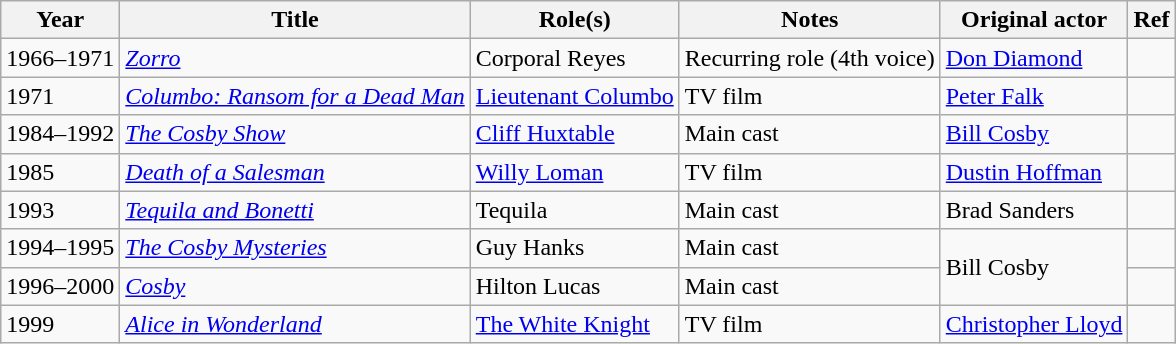<table class="wikitable plainrowheaders sortable">
<tr>
<th scope="col">Year</th>
<th scope="col">Title</th>
<th scope="col">Role(s)</th>
<th scope="col">Notes</th>
<th scope="col">Original actor</th>
<th scope="col" class="unsortable">Ref</th>
</tr>
<tr>
<td>1966–1971</td>
<td><em><a href='#'>Zorro</a></em></td>
<td>Corporal Reyes</td>
<td>Recurring role (4th voice)</td>
<td><a href='#'>Don Diamond</a></td>
<td></td>
</tr>
<tr>
<td>1971</td>
<td><em><a href='#'>Columbo: Ransom for a Dead Man</a></em></td>
<td><a href='#'>Lieutenant Columbo</a></td>
<td>TV film</td>
<td><a href='#'>Peter Falk</a></td>
<td></td>
</tr>
<tr>
<td>1984–1992</td>
<td><em><a href='#'>The Cosby Show</a></em></td>
<td><a href='#'>Cliff Huxtable</a></td>
<td>Main cast</td>
<td><a href='#'>Bill Cosby</a></td>
<td></td>
</tr>
<tr>
<td>1985</td>
<td><em><a href='#'>Death of a Salesman</a></em></td>
<td><a href='#'>Willy Loman</a></td>
<td>TV film</td>
<td><a href='#'>Dustin Hoffman</a></td>
<td></td>
</tr>
<tr>
<td>1993</td>
<td><em><a href='#'>Tequila and Bonetti</a></em></td>
<td>Tequila</td>
<td>Main cast</td>
<td>Brad Sanders</td>
<td></td>
</tr>
<tr>
<td>1994–1995</td>
<td><em><a href='#'>The Cosby Mysteries</a></em></td>
<td>Guy Hanks</td>
<td>Main cast</td>
<td rowspan=2>Bill Cosby</td>
<td></td>
</tr>
<tr>
<td>1996–2000</td>
<td><em><a href='#'>Cosby</a></em></td>
<td>Hilton Lucas</td>
<td>Main cast</td>
<td></td>
</tr>
<tr>
<td>1999</td>
<td><em><a href='#'>Alice in Wonderland</a></em></td>
<td><a href='#'>The White Knight</a></td>
<td>TV film</td>
<td><a href='#'>Christopher Lloyd</a></td>
<td></td>
</tr>
</table>
